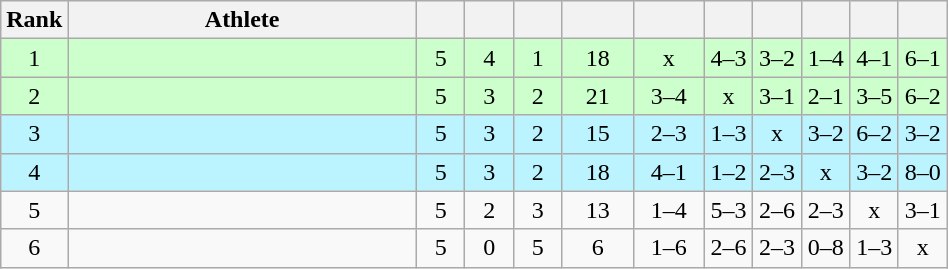<table class="wikitable" style="text-align: center;">
<tr>
<th width=25>Rank</th>
<th width=225>Athlete</th>
<th width=25></th>
<th width=25></th>
<th width=25></th>
<th width=40></th>
<th width=40></th>
<th width=25></th>
<th width=25></th>
<th width=25></th>
<th width=25></th>
<th width=25></th>
</tr>
<tr bgcolor=ccffcc>
<td>1</td>
<td align=left></td>
<td>5</td>
<td>4</td>
<td>1</td>
<td>18</td>
<td>x</td>
<td>4–3</td>
<td>3–2</td>
<td>1–4</td>
<td>4–1</td>
<td>6–1</td>
</tr>
<tr bgcolor=ccffcc>
<td>2</td>
<td align=left></td>
<td>5</td>
<td>3</td>
<td>2</td>
<td>21</td>
<td>3–4</td>
<td>x</td>
<td>3–1</td>
<td>2–1</td>
<td>3–5</td>
<td>6–2</td>
</tr>
<tr bgcolor=bbf3ff>
<td>3</td>
<td align=left></td>
<td>5</td>
<td>3</td>
<td>2</td>
<td>15</td>
<td>2–3</td>
<td>1–3</td>
<td>x</td>
<td>3–2</td>
<td>6–2</td>
<td>3–2</td>
</tr>
<tr bgcolor=bbf3ff>
<td>4</td>
<td align=left></td>
<td>5</td>
<td>3</td>
<td>2</td>
<td>18</td>
<td>4–1</td>
<td>1–2</td>
<td>2–3</td>
<td>x</td>
<td>3–2</td>
<td>8–0</td>
</tr>
<tr>
<td>5</td>
<td align=left></td>
<td>5</td>
<td>2</td>
<td>3</td>
<td>13</td>
<td>1–4</td>
<td>5–3</td>
<td>2–6</td>
<td>2–3</td>
<td>x</td>
<td>3–1</td>
</tr>
<tr>
<td>6</td>
<td align=left></td>
<td>5</td>
<td>0</td>
<td>5</td>
<td>6</td>
<td>1–6</td>
<td>2–6</td>
<td>2–3</td>
<td>0–8</td>
<td>1–3</td>
<td>x</td>
</tr>
</table>
